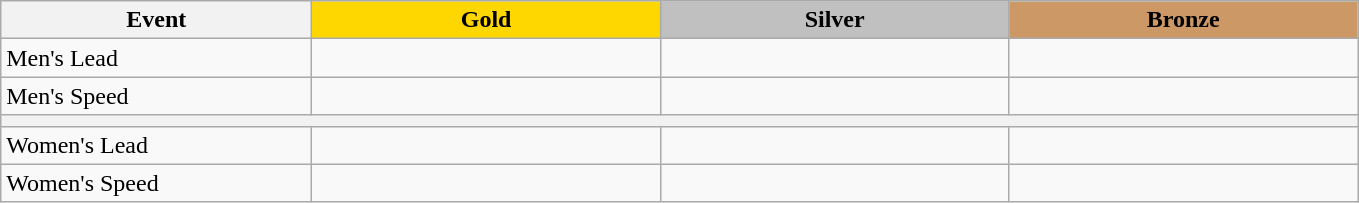<table class="wikitable">
<tr>
<th width=200>Event</th>
<th width=225 style="background: gold">Gold</th>
<th width=225 style="background: silver">Silver</th>
<th width=225 style="background: #cc9966">Bronze</th>
</tr>
<tr>
<td>Men's Lead</td>
<td></td>
<td></td>
<td></td>
</tr>
<tr>
<td>Men's Speed</td>
<td></td>
<td></td>
<td></td>
</tr>
<tr>
<th colspan="4"></th>
</tr>
<tr>
<td>Women's Lead</td>
<td></td>
<td></td>
<td></td>
</tr>
<tr>
<td>Women's Speed</td>
<td></td>
<td></td>
<td></td>
</tr>
</table>
